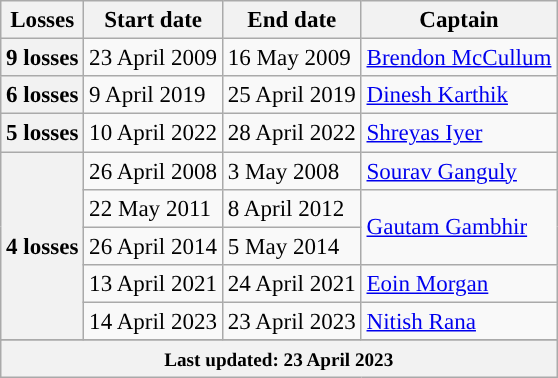<table class="wikitable sortable" style="text-align:left;font-size:96%;">
<tr>
<th>Losses</th>
<th>Start date</th>
<th>End date</th>
<th>Captain</th>
</tr>
<tr>
<th scope=row style=text-align:center;>9 losses</th>
<td>23 April 2009</td>
<td>16 May 2009</td>
<td><a href='#'>Brendon McCullum</a></td>
</tr>
<tr>
<th scope=row style=text-align:center;>6 losses</th>
<td>9 April 2019</td>
<td>25 April 2019</td>
<td><a href='#'>Dinesh Karthik</a></td>
</tr>
<tr>
<th scope=row style=text-align:center;>5 losses</th>
<td>10 April 2022</td>
<td>28 April 2022</td>
<td><a href='#'>Shreyas Iyer</a></td>
</tr>
<tr>
<th scope=row style=text-align:center; rowspan=5>4 losses</th>
<td>26 April 2008</td>
<td>3 May 2008</td>
<td><a href='#'>Sourav Ganguly</a></td>
</tr>
<tr>
<td>22 May 2011</td>
<td>8 April 2012</td>
<td rowspan=2><a href='#'>Gautam Gambhir</a></td>
</tr>
<tr>
<td>26 April 2014</td>
<td>5 May 2014</td>
</tr>
<tr>
<td>13 April 2021</td>
<td>24 April 2021</td>
<td><a href='#'>Eoin Morgan</a></td>
</tr>
<tr>
<td>14 April 2023</td>
<td>23 April 2023</td>
<td><a href='#'>Nitish Rana</a></td>
</tr>
<tr>
</tr>
<tr class="sortbottom">
<th colspan="4"><small>Last updated: 23 April 2023</small></th>
</tr>
</table>
